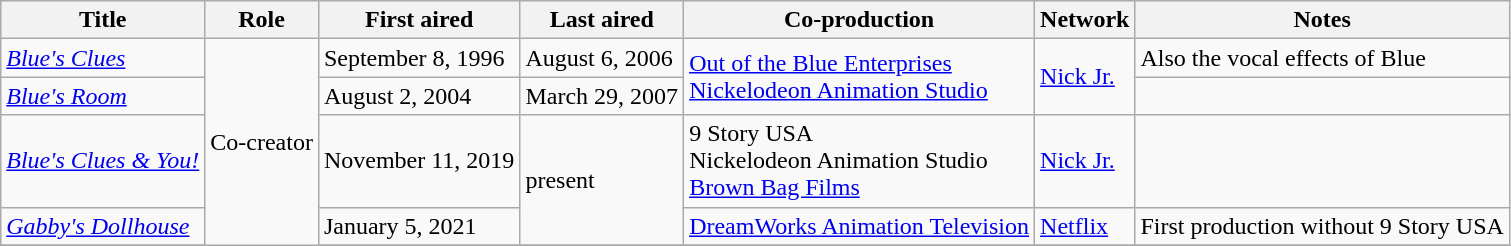<table class="wikitable sortable">
<tr>
<th>Title</th>
<th>Role</th>
<th>First aired</th>
<th>Last aired</th>
<th>Co-production</th>
<th>Network</th>
<th>Notes</th>
</tr>
<tr>
<td><em><a href='#'>Blue's Clues</a></em></td>
<td rowspan="7">Co-creator</td>
<td>September 8, 1996</td>
<td>August 6, 2006</td>
<td rowspan="2"><a href='#'>Out of the Blue Enterprises</a><br><a href='#'>Nickelodeon Animation Studio</a></td>
<td rowspan="2"><a href='#'>Nick Jr.</a></td>
<td>Also the vocal effects of Blue</td>
</tr>
<tr>
<td><em><a href='#'>Blue's Room</a></em></td>
<td>August 2, 2004</td>
<td>March 29, 2007</td>
<td></td>
</tr>
<tr>
<td><em><a href='#'>Blue's Clues & You!</a></em></td>
<td>November 11, 2019</td>
<td rowspan="2">present</td>
<td>9 Story USA<br>Nickelodeon Animation Studio<br><a href='#'>Brown Bag Films</a></td>
<td><a href='#'>Nick Jr.</a></td>
<td></td>
</tr>
<tr>
<td><em><a href='#'>Gabby's Dollhouse</a></em></td>
<td>January 5, 2021</td>
<td><a href='#'>DreamWorks Animation Television</a></td>
<td><a href='#'>Netflix</a></td>
<td>First production without 9 Story USA</td>
</tr>
<tr>
</tr>
</table>
